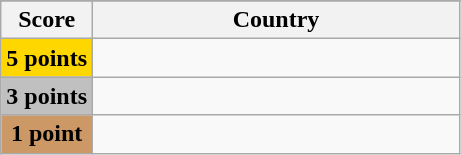<table class="wikitable">
<tr>
</tr>
<tr>
<th scope="col" width="20%">Score</th>
<th scope="col">Country</th>
</tr>
<tr>
<th scope="row" width=20% style="background:gold">5 points</th>
<td></td>
</tr>
<tr>
<th scope="row" style="background:silver">3 points</th>
<td></td>
</tr>
<tr>
<th scope="row" style="background:#CC9966">1 point</th>
<td></td>
</tr>
</table>
